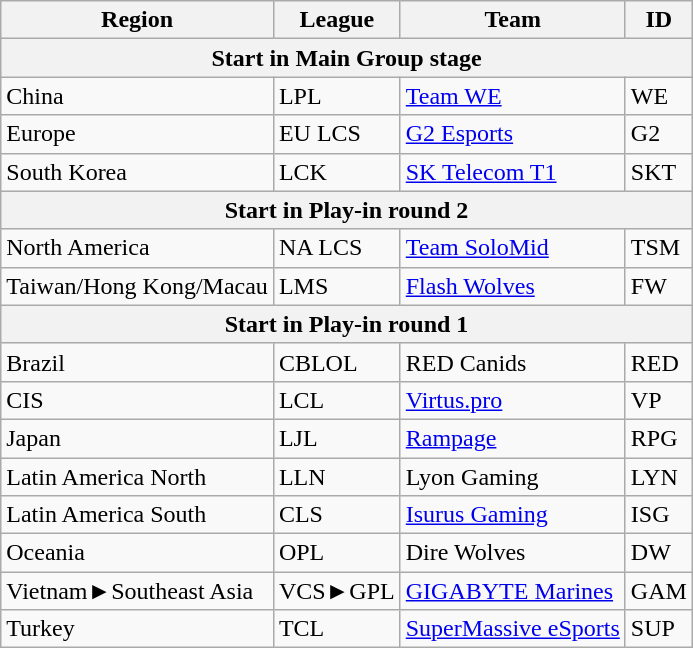<table class="wikitable" style="white-space:nowrap">
<tr>
<th>Region</th>
<th>League</th>
<th>Team</th>
<th>ID</th>
</tr>
<tr>
<th colspan="4">Start in Main Group stage</th>
</tr>
<tr>
<td>China</td>
<td>LPL</td>
<td><a href='#'>Team WE</a></td>
<td>WE</td>
</tr>
<tr>
<td>Europe</td>
<td>EU LCS</td>
<td><a href='#'>G2 Esports</a></td>
<td>G2</td>
</tr>
<tr>
<td>South Korea</td>
<td>LCK</td>
<td><a href='#'>SK Telecom T1</a></td>
<td>SKT</td>
</tr>
<tr>
<th colspan="4">Start in Play-in round 2</th>
</tr>
<tr>
<td>North America</td>
<td>NA LCS</td>
<td><a href='#'>Team SoloMid</a></td>
<td>TSM</td>
</tr>
<tr>
<td title="Taiwan/Hong Kong/Macau">Taiwan/Hong Kong/Macau</td>
<td>LMS</td>
<td><a href='#'>Flash Wolves</a></td>
<td>FW</td>
</tr>
<tr>
<th colspan="4">Start in Play-in round 1</th>
</tr>
<tr>
<td>Brazil</td>
<td>CBLOL</td>
<td>RED Canids</td>
<td>RED</td>
</tr>
<tr>
<td>CIS</td>
<td>LCL</td>
<td><a href='#'>Virtus.pro</a></td>
<td>VP</td>
</tr>
<tr>
<td>Japan</td>
<td>LJL</td>
<td><a href='#'>Rampage</a></td>
<td>RPG</td>
</tr>
<tr>
<td>Latin America North</td>
<td>LLN</td>
<td>Lyon Gaming</td>
<td>LYN</td>
</tr>
<tr>
<td>Latin America South</td>
<td>CLS</td>
<td><a href='#'>Isurus Gaming</a></td>
<td>ISG</td>
</tr>
<tr>
<td>Oceania</td>
<td>OPL</td>
<td>Dire Wolves</td>
<td>DW</td>
</tr>
<tr>
<td>Vietnam►Southeast Asia</td>
<td>VCS►GPL</td>
<td><a href='#'>GIGABYTE Marines</a></td>
<td>GAM</td>
</tr>
<tr>
<td>Turkey</td>
<td>TCL</td>
<td><a href='#'>SuperMassive eSports</a></td>
<td>SUP</td>
</tr>
</table>
